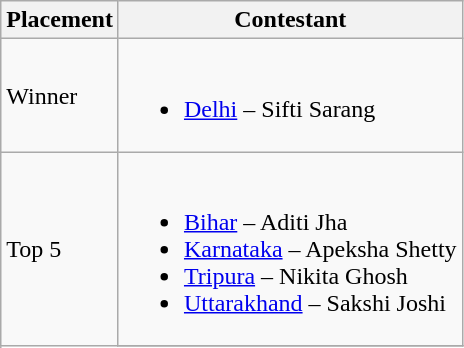<table class="wikitable">
<tr>
<th>Placement</th>
<th>Contestant</th>
</tr>
<tr>
<td>Winner</td>
<td><br><ul><li><a href='#'>Delhi</a> – Sifti Sarang</li></ul></td>
</tr>
<tr>
<td rowspan=5>Top 5</td>
<td><br><ul><li><a href='#'>Bihar</a> – Aditi Jha</li><li><a href='#'>Karnataka</a> – Apeksha Shetty</li><li><a href='#'>Tripura</a> – Nikita Ghosh</li><li><a href='#'>Uttarakhand</a> – Sakshi Joshi</li></ul></td>
</tr>
<tr>
</tr>
</table>
